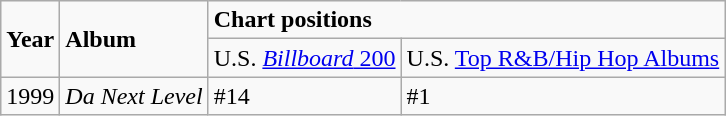<table class="wikitable">
<tr>
<td rowspan="2"><strong>Year</strong></td>
<td rowspan="2"><strong>Album</strong></td>
<td colspan="3"><strong>Chart positions</strong></td>
</tr>
<tr>
<td>U.S. <a href='#'><em>Billboard</em> 200</a></td>
<td>U.S.  <a href='#'>Top R&B/Hip Hop Albums</a></td>
</tr>
<tr>
<td>1999</td>
<td><em>Da Next Level</em></td>
<td>#14</td>
<td>#1</td>
</tr>
</table>
